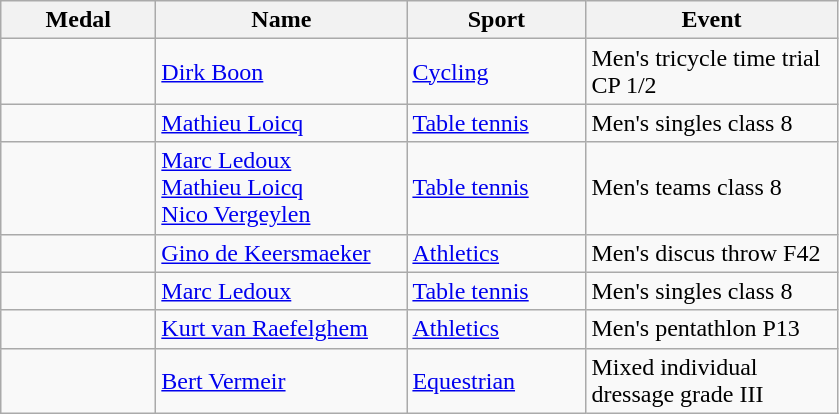<table class="wikitable">
<tr>
<th style="width:6em">Medal</th>
<th style="width:10em">Name</th>
<th style="width:7em">Sport</th>
<th style="width:10em">Event</th>
</tr>
<tr>
<td></td>
<td><a href='#'>Dirk Boon</a></td>
<td><a href='#'>Cycling</a></td>
<td>Men's tricycle time trial CP 1/2</td>
</tr>
<tr>
<td></td>
<td><a href='#'>Mathieu Loicq</a></td>
<td><a href='#'>Table tennis</a></td>
<td>Men's singles class 8</td>
</tr>
<tr>
<td></td>
<td><a href='#'>Marc Ledoux</a><br> <a href='#'>Mathieu Loicq</a><br> <a href='#'>Nico Vergeylen</a></td>
<td><a href='#'>Table tennis</a></td>
<td>Men's teams class 8</td>
</tr>
<tr>
<td></td>
<td><a href='#'>Gino de Keersmaeker</a></td>
<td><a href='#'>Athletics</a></td>
<td>Men's discus throw F42</td>
</tr>
<tr>
<td></td>
<td><a href='#'>Marc Ledoux</a></td>
<td><a href='#'>Table tennis</a></td>
<td>Men's singles class 8</td>
</tr>
<tr>
<td></td>
<td><a href='#'>Kurt van Raefelghem</a></td>
<td><a href='#'>Athletics</a></td>
<td>Men's pentathlon P13</td>
</tr>
<tr>
<td></td>
<td><a href='#'>Bert Vermeir</a></td>
<td><a href='#'>Equestrian</a></td>
<td>Mixed individual dressage grade III</td>
</tr>
</table>
